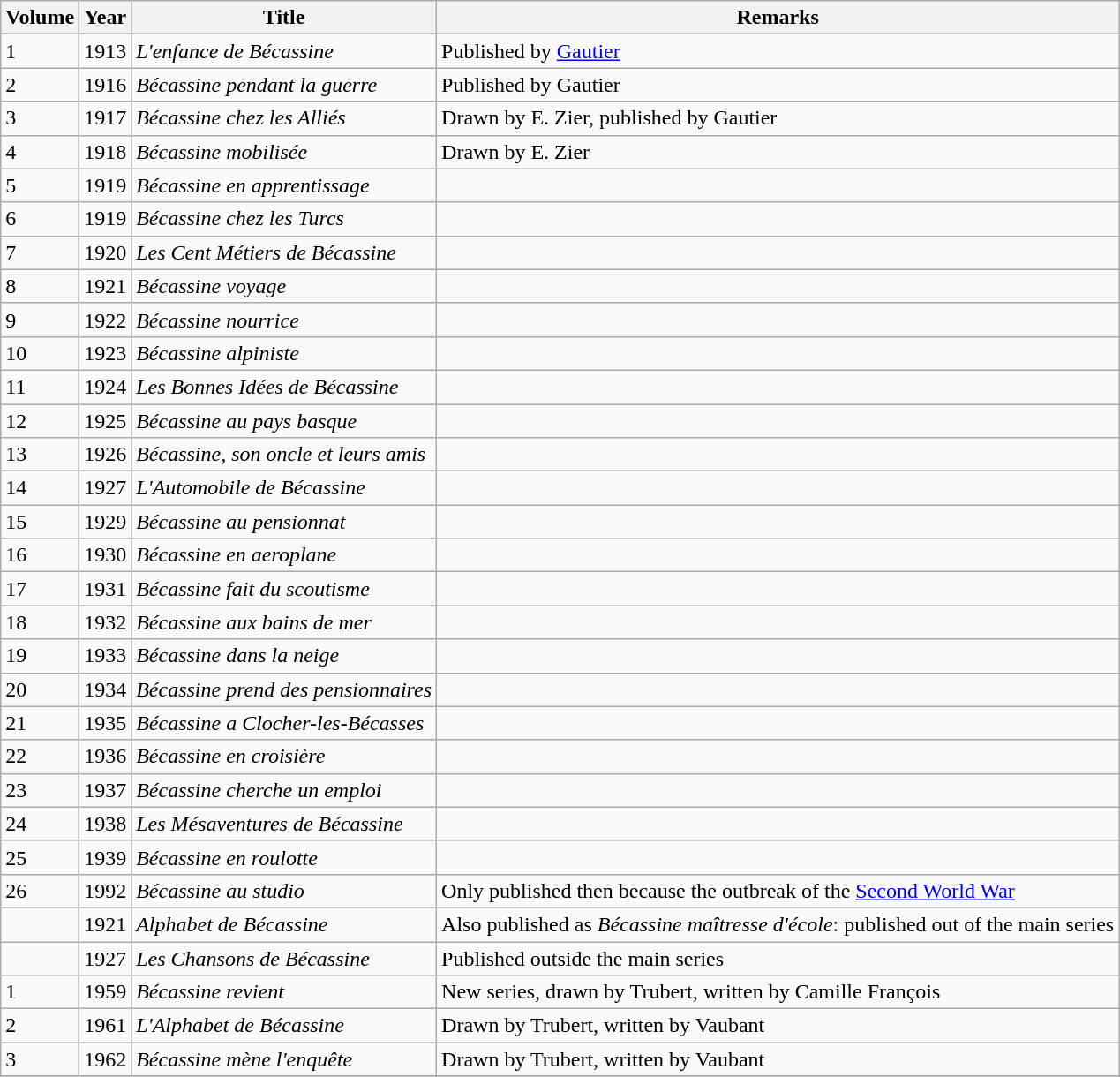<table class="wikitable" id="noveltable" border="1">
<tr>
<th>Volume</th>
<th>Year</th>
<th>Title</th>
<th>Remarks</th>
</tr>
<tr align="left">
<td>1</td>
<td>1913</td>
<td><em>L'enfance de Bécassine</em></td>
<td>Published by <a href='#'>Gautier</a></td>
</tr>
<tr>
<td>2</td>
<td>1916</td>
<td><em>Bécassine pendant la guerre</em></td>
<td>Published by Gautier</td>
</tr>
<tr>
<td>3</td>
<td>1917</td>
<td><em>Bécassine chez les Alliés</em></td>
<td>Drawn by E. Zier, published by Gautier</td>
</tr>
<tr>
<td>4</td>
<td>1918</td>
<td><em>Bécassine mobilisée</em></td>
<td>Drawn by E. Zier</td>
</tr>
<tr>
<td>5</td>
<td>1919</td>
<td><em>Bécassine en apprentissage</em></td>
<td></td>
</tr>
<tr>
<td>6</td>
<td>1919</td>
<td><em>Bécassine chez les Turcs</em></td>
<td></td>
</tr>
<tr>
<td>7</td>
<td>1920</td>
<td><em>Les Cent Métiers de Bécassine</em></td>
<td></td>
</tr>
<tr>
<td>8</td>
<td>1921</td>
<td><em>Bécassine voyage</em></td>
<td></td>
</tr>
<tr>
<td>9</td>
<td>1922</td>
<td><em>Bécassine nourrice</em></td>
<td></td>
</tr>
<tr>
<td>10</td>
<td>1923</td>
<td><em>Bécassine alpiniste</em></td>
<td></td>
</tr>
<tr>
<td>11</td>
<td>1924</td>
<td><em>Les Bonnes Idées de Bécassine</em></td>
<td></td>
</tr>
<tr>
<td>12</td>
<td>1925</td>
<td><em>Bécassine au pays basque</em></td>
<td></td>
</tr>
<tr>
<td>13</td>
<td>1926</td>
<td><em>Bécassine, son oncle et leurs amis</em></td>
<td></td>
</tr>
<tr>
<td>14</td>
<td>1927</td>
<td><em>L'Automobile de Bécassine</em></td>
<td></td>
</tr>
<tr>
<td>15</td>
<td>1929</td>
<td><em>Bécassine au pensionnat</em></td>
<td></td>
</tr>
<tr>
<td>16</td>
<td>1930</td>
<td><em>Bécassine en aeroplane</em></td>
<td></td>
</tr>
<tr>
<td>17</td>
<td>1931</td>
<td><em>Bécassine fait du scoutisme</em></td>
<td></td>
</tr>
<tr>
<td>18</td>
<td>1932</td>
<td><em>Bécassine aux bains de mer</em></td>
<td></td>
</tr>
<tr>
<td>19</td>
<td>1933</td>
<td><em>Bécassine dans la neige</em></td>
<td></td>
</tr>
<tr>
<td>20</td>
<td>1934</td>
<td><em>Bécassine prend des pensionnaires</em></td>
<td></td>
</tr>
<tr>
<td>21</td>
<td>1935</td>
<td><em>Bécassine a Clocher-les-Bécasses</em></td>
<td></td>
</tr>
<tr>
<td>22</td>
<td>1936</td>
<td><em>Bécassine en croisière</em></td>
<td></td>
</tr>
<tr>
<td>23</td>
<td>1937</td>
<td><em>Bécassine cherche un emploi</em></td>
<td></td>
</tr>
<tr>
<td>24</td>
<td>1938</td>
<td><em>Les Mésaventures de Bécassine</em></td>
<td></td>
</tr>
<tr>
<td>25</td>
<td>1939</td>
<td><em>Bécassine en roulotte</em></td>
<td></td>
</tr>
<tr>
<td>26</td>
<td>1992</td>
<td><em>Bécassine au studio</em></td>
<td>Only published then because the outbreak of the <a href='#'>Second World War</a></td>
</tr>
<tr>
<td></td>
<td>1921</td>
<td><em>Alphabet de Bécassine</em></td>
<td>Also published as <em>Bécassine maîtresse d'école</em>: published out of the main series</td>
</tr>
<tr>
<td></td>
<td>1927</td>
<td><em>Les Chansons de Bécassine</em></td>
<td>Published outside the main series</td>
</tr>
<tr>
<td>1</td>
<td>1959</td>
<td><em>Bécassine revient</em></td>
<td>New series, drawn by Trubert, written by Camille François</td>
</tr>
<tr>
<td>2</td>
<td>1961</td>
<td><em>L'Alphabet de Bécassine</em></td>
<td>Drawn by Trubert, written by Vaubant</td>
</tr>
<tr>
<td>3</td>
<td>1962</td>
<td><em>Bécassine mène l'enquête</em></td>
<td>Drawn by Trubert, written by Vaubant</td>
</tr>
<tr>
</tr>
</table>
